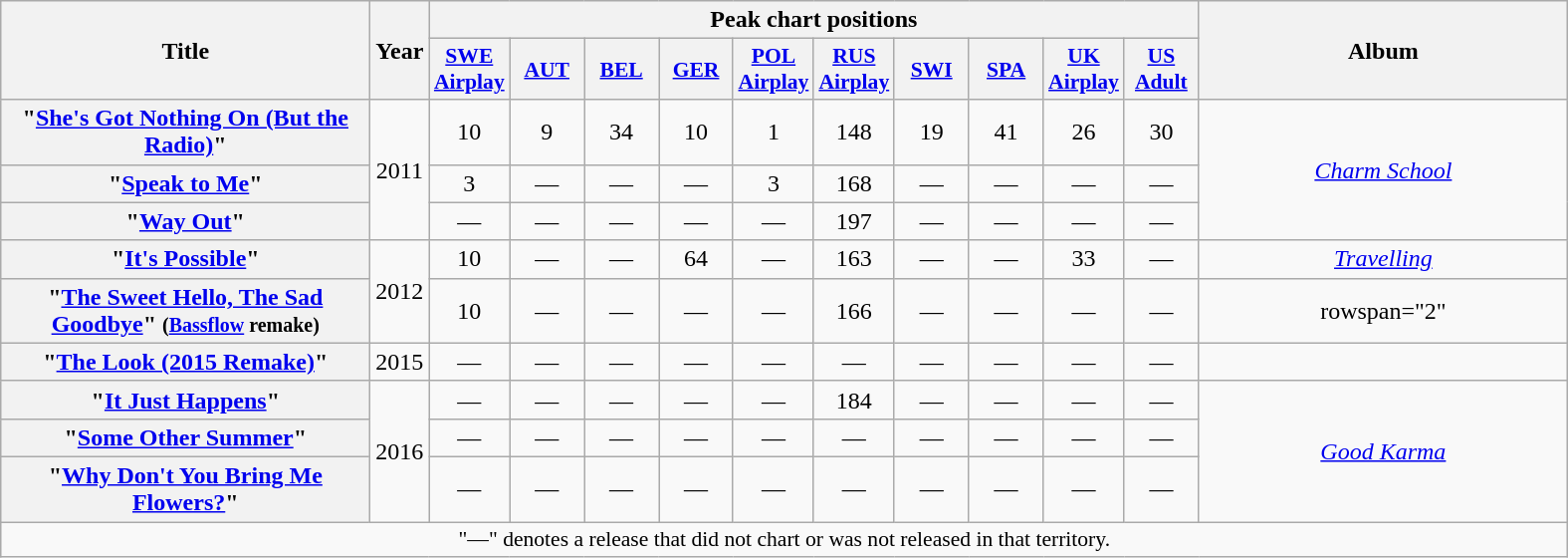<table class="wikitable plainrowheaders" style="text-align:center;">
<tr>
<th scope="col" rowspan="2" style="width:15em;">Title</th>
<th scope="col" rowspan="2" style="width:1em;">Year</th>
<th scope="col" colspan="10">Peak chart positions</th>
<th scope="col" rowspan="2" style="width:15em;">Album</th>
</tr>
<tr>
<th scope="col" style="width:3em;font-size:90%;"><a href='#'>SWE Airplay</a><br></th>
<th scope="col" style="width:3em;font-size:90%;"><a href='#'>AUT</a><br></th>
<th scope="col" style="width:3em;font-size:90%;"><a href='#'>BEL</a><br></th>
<th scope="col" style="width:3em;font-size:90%;"><a href='#'>GER</a><br></th>
<th scope="col" style="width:3em;font-size:90%;"><a href='#'>POL Airplay</a><br></th>
<th scope="col" style="width:3em;font-size:90%;"><a href='#'>RUS Airplay</a><br></th>
<th scope="col" style="width:3em;font-size:90%;"><a href='#'>SWI</a><br></th>
<th scope="col" style="width:3em;font-size:90%;"><a href='#'>SPA</a><br></th>
<th scope="col" style="width:3em;font-size:90%;"><a href='#'>UK Airplay</a><br></th>
<th scope="col" style="width:3em;font-size:90%;"><a href='#'>US Adult</a><br></th>
</tr>
<tr>
<th scope="row">"<a href='#'>She's Got Nothing On (But the Radio)</a>"</th>
<td rowspan="3">2011</td>
<td>10</td>
<td>9</td>
<td>34</td>
<td>10</td>
<td>1</td>
<td>148</td>
<td>19</td>
<td>41</td>
<td>26</td>
<td>30</td>
<td rowspan="3"><em><a href='#'>Charm School</a></em></td>
</tr>
<tr>
<th scope="row">"<a href='#'>Speak to Me</a>"</th>
<td>3</td>
<td>—</td>
<td>—</td>
<td>—</td>
<td>3</td>
<td>168</td>
<td>—</td>
<td>—</td>
<td>—</td>
<td>—</td>
</tr>
<tr>
<th scope="row">"<a href='#'>Way Out</a>"</th>
<td>—</td>
<td>—</td>
<td>—</td>
<td>—</td>
<td>—</td>
<td>197</td>
<td>—</td>
<td>—</td>
<td>—</td>
<td>—</td>
</tr>
<tr>
<th scope="row">"<a href='#'>It's Possible</a>"</th>
<td rowspan="2">2012</td>
<td>10</td>
<td>—</td>
<td>—</td>
<td>64</td>
<td>—</td>
<td>163</td>
<td>—</td>
<td>—</td>
<td>33</td>
<td>—</td>
<td><em><a href='#'>Travelling</a></em></td>
</tr>
<tr>
<th scope="row">"<a href='#'>The Sweet Hello, The Sad Goodbye</a>" <small>(<a href='#'>Bassflow</a> remake)</small></th>
<td>10</td>
<td>—</td>
<td>—</td>
<td>—</td>
<td>—</td>
<td>166</td>
<td>—</td>
<td>—</td>
<td>—</td>
<td>—</td>
<td>rowspan="2" </td>
</tr>
<tr>
<th scope="row">"<a href='#'>The Look (2015 Remake)</a>"</th>
<td>2015</td>
<td>—</td>
<td>—</td>
<td>—</td>
<td>—</td>
<td>—</td>
<td>—</td>
<td>—</td>
<td>—</td>
<td>—</td>
<td>—</td>
</tr>
<tr>
<th scope="row">"<a href='#'>It Just Happens</a>"</th>
<td rowspan="3">2016</td>
<td>—</td>
<td>—</td>
<td>—</td>
<td>—</td>
<td>—</td>
<td>184</td>
<td>—</td>
<td>—</td>
<td>—</td>
<td>—</td>
<td rowspan="3"><em><a href='#'>Good Karma</a></em></td>
</tr>
<tr>
<th scope="row">"<a href='#'>Some Other Summer</a>"</th>
<td>—</td>
<td>—</td>
<td>—</td>
<td>—</td>
<td>—</td>
<td>—</td>
<td>—</td>
<td>—</td>
<td>—</td>
<td>—</td>
</tr>
<tr>
<th scope="row">"<a href='#'>Why Don't You Bring Me Flowers?</a>"</th>
<td>—</td>
<td>—</td>
<td>—</td>
<td>—</td>
<td>—</td>
<td>—</td>
<td>—</td>
<td>—</td>
<td>—</td>
<td>—</td>
</tr>
<tr>
<td colspan="13" style="font-size:90%">"—" denotes a release that did not chart or was not released in that territory.</td>
</tr>
</table>
